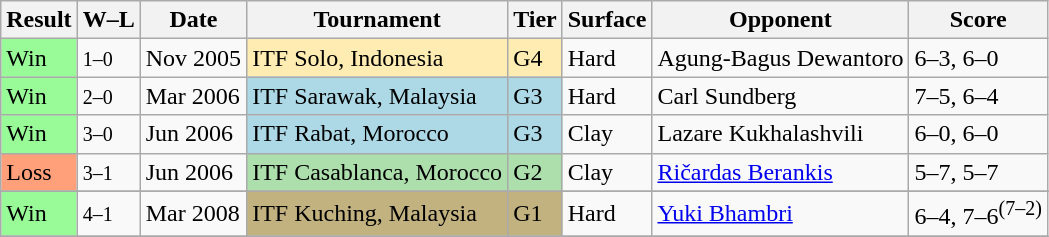<table class="sortable wikitable">
<tr>
<th>Result</th>
<th class="unsortable">W–L</th>
<th>Date</th>
<th>Tournament</th>
<th>Tier</th>
<th>Surface</th>
<th>Opponent</th>
<th class="unsortable">Score</th>
</tr>
<tr>
<td style="background:#98fb98;">Win</td>
<td><small>1–0</small></td>
<td>Nov 2005</td>
<td bgcolor="ffecb2">ITF Solo, Indonesia</td>
<td bgcolor="ffecb2">G4</td>
<td>Hard</td>
<td> Agung-Bagus Dewantoro</td>
<td>6–3, 6–0</td>
</tr>
<tr>
<td style="background:#98fb98;">Win</td>
<td><small>2–0</small></td>
<td>Mar 2006</td>
<td bgcolor="lightblue">ITF Sarawak, Malaysia</td>
<td bgcolor="lightblue">G3</td>
<td>Hard</td>
<td> Carl Sundberg</td>
<td>7–5, 6–4</td>
</tr>
<tr>
<td style="background:#98fb98;">Win</td>
<td><small>3–0</small></td>
<td>Jun 2006</td>
<td bgcolor="lightblue">ITF Rabat, Morocco</td>
<td bgcolor="lightblue">G3</td>
<td>Clay</td>
<td> Lazare Kukhalashvili</td>
<td>6–0, 6–0</td>
</tr>
<tr>
<td style="background:#ffa07a;">Loss</td>
<td><small>3–1</small></td>
<td>Jun 2006</td>
<td bgcolor="addfad">ITF Casablanca, Morocco</td>
<td bgcolor="addfad">G2</td>
<td>Clay</td>
<td> <a href='#'>Ričardas Berankis</a></td>
<td>5–7, 5–7</td>
</tr>
<tr>
</tr>
<tr>
<td style="background:#98fb98;">Win</td>
<td><small>4–1</small></td>
<td>Mar 2008</td>
<td bgcolor="C2B280">ITF Kuching, Malaysia</td>
<td bgcolor="C2B280">G1</td>
<td>Hard</td>
<td> <a href='#'>Yuki Bhambri</a></td>
<td>6–4, 7–6<sup>(7–2)</sup></td>
</tr>
<tr>
</tr>
</table>
